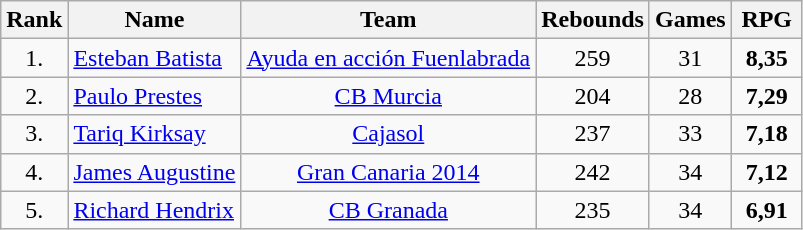<table class="wikitable" style="text-align: center;">
<tr>
<th>Rank</th>
<th>Name</th>
<th>Team</th>
<th>Rebounds</th>
<th>Games</th>
<th width=40>RPG</th>
</tr>
<tr>
<td>1.</td>
<td align="left"> <a href='#'>Esteban Batista</a></td>
<td><a href='#'>Ayuda en acción Fuenlabrada</a></td>
<td>259</td>
<td>31</td>
<td><strong>8,35</strong></td>
</tr>
<tr>
<td>2.</td>
<td align="left"> <a href='#'>Paulo Prestes</a></td>
<td><a href='#'>CB Murcia</a></td>
<td>204</td>
<td>28</td>
<td><strong>7,29</strong></td>
</tr>
<tr>
<td>3.</td>
<td align="left"> <a href='#'>Tariq Kirksay</a></td>
<td><a href='#'>Cajasol</a></td>
<td>237</td>
<td>33</td>
<td><strong>7,18</strong></td>
</tr>
<tr>
<td>4.</td>
<td align="left"> <a href='#'>James Augustine</a></td>
<td><a href='#'>Gran Canaria 2014</a></td>
<td>242</td>
<td>34</td>
<td><strong>7,12</strong></td>
</tr>
<tr>
<td>5.</td>
<td align="left"> <a href='#'>Richard Hendrix</a></td>
<td><a href='#'>CB Granada</a></td>
<td>235</td>
<td>34</td>
<td><strong>6,91</strong></td>
</tr>
</table>
